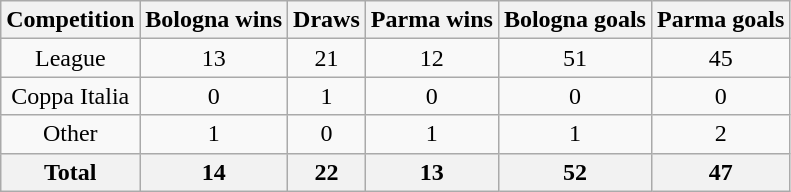<table class="wikitable" style="text-align:center">
<tr>
<th>Competition</th>
<th>Bologna wins</th>
<th>Draws</th>
<th>Parma wins</th>
<th>Bologna goals</th>
<th>Parma goals</th>
</tr>
<tr>
<td>League</td>
<td>13</td>
<td>21</td>
<td>12</td>
<td>51</td>
<td>45</td>
</tr>
<tr>
<td>Coppa Italia</td>
<td>0</td>
<td>1</td>
<td>0</td>
<td>0</td>
<td>0</td>
</tr>
<tr>
<td>Other</td>
<td>1</td>
<td>0</td>
<td>1</td>
<td>1</td>
<td>2</td>
</tr>
<tr>
<th>Total</th>
<th>14</th>
<th>22</th>
<th>13</th>
<th>52</th>
<th>47</th>
</tr>
</table>
